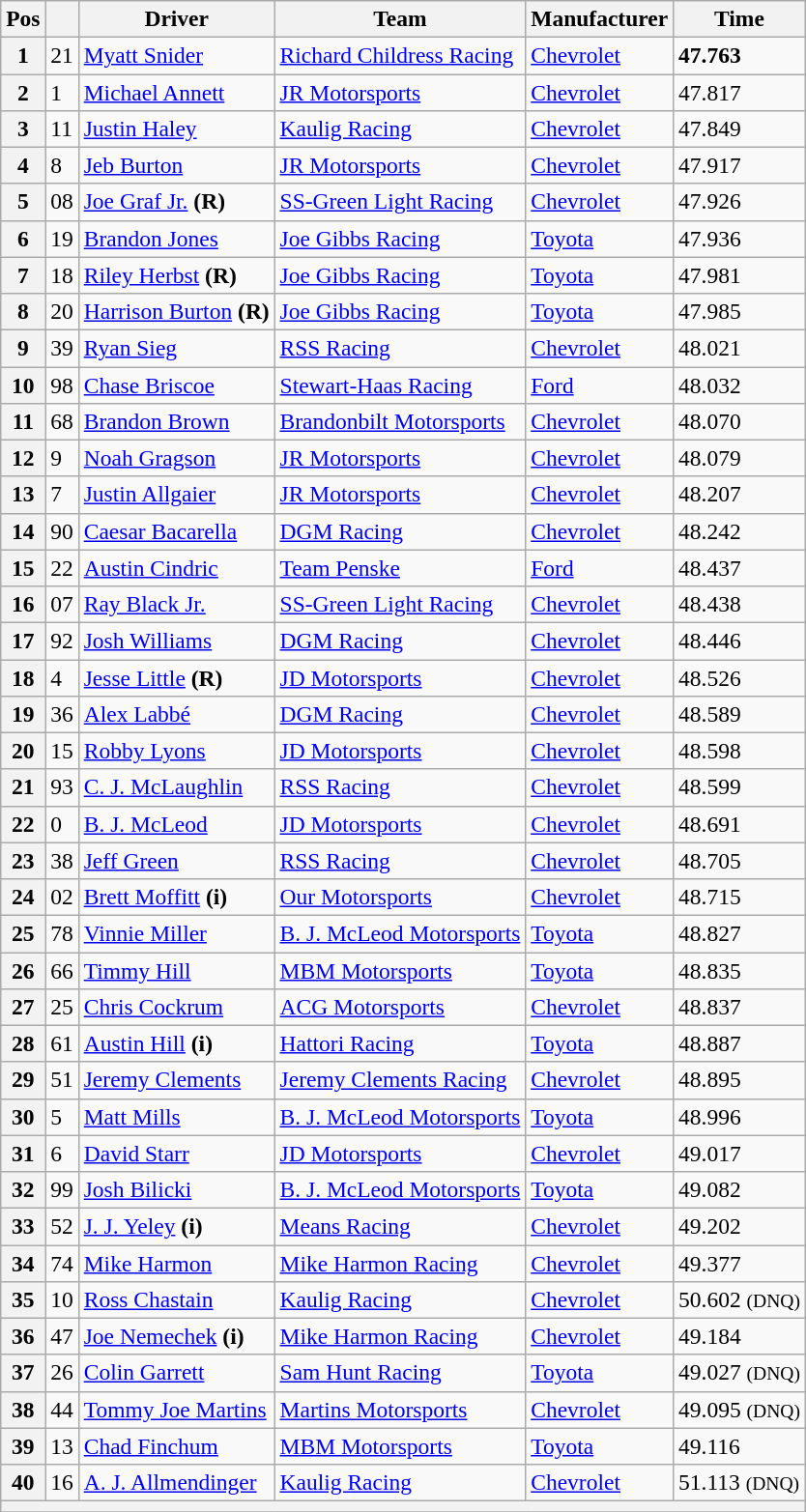<table class="wikitable" style="font-size:98%">
<tr>
<th>Pos</th>
<th></th>
<th>Driver</th>
<th>Team</th>
<th>Manufacturer</th>
<th>Time</th>
</tr>
<tr>
<th>1</th>
<td>21</td>
<td><a href='#'>Myatt Snider</a></td>
<td><a href='#'>Richard Childress Racing</a></td>
<td><a href='#'>Chevrolet</a></td>
<td><strong>47.763</strong></td>
</tr>
<tr>
<th>2</th>
<td>1</td>
<td><a href='#'>Michael Annett</a></td>
<td><a href='#'>JR Motorsports</a></td>
<td><a href='#'>Chevrolet</a></td>
<td>47.817</td>
</tr>
<tr>
<th>3</th>
<td>11</td>
<td><a href='#'>Justin Haley</a></td>
<td><a href='#'>Kaulig Racing</a></td>
<td><a href='#'>Chevrolet</a></td>
<td>47.849</td>
</tr>
<tr>
<th>4</th>
<td>8</td>
<td><a href='#'>Jeb Burton</a></td>
<td><a href='#'>JR Motorsports</a></td>
<td><a href='#'>Chevrolet</a></td>
<td>47.917</td>
</tr>
<tr>
<th>5</th>
<td>08</td>
<td><a href='#'>Joe Graf Jr.</a> <strong>(R)</strong></td>
<td><a href='#'>SS-Green Light Racing</a></td>
<td><a href='#'>Chevrolet</a></td>
<td>47.926</td>
</tr>
<tr>
<th>6</th>
<td>19</td>
<td><a href='#'>Brandon Jones</a></td>
<td><a href='#'>Joe Gibbs Racing</a></td>
<td><a href='#'>Toyota</a></td>
<td>47.936</td>
</tr>
<tr>
<th>7</th>
<td>18</td>
<td><a href='#'>Riley Herbst</a> <strong>(R)</strong></td>
<td><a href='#'>Joe Gibbs Racing</a></td>
<td><a href='#'>Toyota</a></td>
<td>47.981</td>
</tr>
<tr>
<th>8</th>
<td>20</td>
<td><a href='#'>Harrison Burton</a> <strong>(R)</strong></td>
<td><a href='#'>Joe Gibbs Racing</a></td>
<td><a href='#'>Toyota</a></td>
<td>47.985</td>
</tr>
<tr>
<th>9</th>
<td>39</td>
<td><a href='#'>Ryan Sieg</a></td>
<td><a href='#'>RSS Racing</a></td>
<td><a href='#'>Chevrolet</a></td>
<td>48.021</td>
</tr>
<tr>
<th>10</th>
<td>98</td>
<td><a href='#'>Chase Briscoe</a></td>
<td><a href='#'>Stewart-Haas Racing</a></td>
<td><a href='#'>Ford</a></td>
<td>48.032</td>
</tr>
<tr>
<th>11</th>
<td>68</td>
<td><a href='#'>Brandon Brown</a></td>
<td><a href='#'>Brandonbilt Motorsports</a></td>
<td><a href='#'>Chevrolet</a></td>
<td>48.070</td>
</tr>
<tr>
<th>12</th>
<td>9</td>
<td><a href='#'>Noah Gragson</a></td>
<td><a href='#'>JR Motorsports</a></td>
<td><a href='#'>Chevrolet</a></td>
<td>48.079</td>
</tr>
<tr>
<th>13</th>
<td>7</td>
<td><a href='#'>Justin Allgaier</a></td>
<td><a href='#'>JR Motorsports</a></td>
<td><a href='#'>Chevrolet</a></td>
<td>48.207</td>
</tr>
<tr>
<th>14</th>
<td>90</td>
<td><a href='#'>Caesar Bacarella</a></td>
<td><a href='#'>DGM Racing</a></td>
<td><a href='#'>Chevrolet</a></td>
<td>48.242</td>
</tr>
<tr>
<th>15</th>
<td>22</td>
<td><a href='#'>Austin Cindric</a></td>
<td><a href='#'>Team Penske</a></td>
<td><a href='#'>Ford</a></td>
<td>48.437</td>
</tr>
<tr>
<th>16</th>
<td>07</td>
<td><a href='#'>Ray Black Jr.</a></td>
<td><a href='#'>SS-Green Light Racing</a></td>
<td><a href='#'>Chevrolet</a></td>
<td>48.438</td>
</tr>
<tr>
<th>17</th>
<td>92</td>
<td><a href='#'>Josh Williams</a></td>
<td><a href='#'>DGM Racing</a></td>
<td><a href='#'>Chevrolet</a></td>
<td>48.446</td>
</tr>
<tr>
<th>18</th>
<td>4</td>
<td><a href='#'>Jesse Little</a> <strong>(R)</strong></td>
<td><a href='#'>JD Motorsports</a></td>
<td><a href='#'>Chevrolet</a></td>
<td>48.526</td>
</tr>
<tr>
<th>19</th>
<td>36</td>
<td><a href='#'>Alex Labbé</a></td>
<td><a href='#'>DGM Racing</a></td>
<td><a href='#'>Chevrolet</a></td>
<td>48.589</td>
</tr>
<tr>
<th>20</th>
<td>15</td>
<td><a href='#'>Robby Lyons</a></td>
<td><a href='#'>JD Motorsports</a></td>
<td><a href='#'>Chevrolet</a></td>
<td>48.598</td>
</tr>
<tr>
<th>21</th>
<td>93</td>
<td><a href='#'>C. J. McLaughlin</a></td>
<td><a href='#'>RSS Racing</a></td>
<td><a href='#'>Chevrolet</a></td>
<td>48.599</td>
</tr>
<tr>
<th>22</th>
<td>0</td>
<td><a href='#'>B. J. McLeod</a></td>
<td><a href='#'>JD Motorsports</a></td>
<td><a href='#'>Chevrolet</a></td>
<td>48.691</td>
</tr>
<tr>
<th>23</th>
<td>38</td>
<td><a href='#'>Jeff Green</a></td>
<td><a href='#'>RSS Racing</a></td>
<td><a href='#'>Chevrolet</a></td>
<td>48.705</td>
</tr>
<tr>
<th>24</th>
<td>02</td>
<td><a href='#'>Brett Moffitt</a> <strong>(i)</strong></td>
<td><a href='#'>Our Motorsports</a></td>
<td><a href='#'>Chevrolet</a></td>
<td>48.715</td>
</tr>
<tr>
<th>25</th>
<td>78</td>
<td><a href='#'>Vinnie Miller</a></td>
<td><a href='#'>B. J. McLeod Motorsports</a></td>
<td><a href='#'>Toyota</a></td>
<td>48.827</td>
</tr>
<tr>
<th>26</th>
<td>66</td>
<td><a href='#'>Timmy Hill</a></td>
<td><a href='#'>MBM Motorsports</a></td>
<td><a href='#'>Toyota</a></td>
<td>48.835</td>
</tr>
<tr>
<th>27</th>
<td>25</td>
<td><a href='#'>Chris Cockrum</a></td>
<td><a href='#'>ACG Motorsports</a></td>
<td><a href='#'>Chevrolet</a></td>
<td>48.837</td>
</tr>
<tr>
<th>28</th>
<td>61</td>
<td><a href='#'>Austin Hill</a> <strong>(i)</strong></td>
<td><a href='#'>Hattori Racing</a></td>
<td><a href='#'>Toyota</a></td>
<td>48.887</td>
</tr>
<tr>
<th>29</th>
<td>51</td>
<td><a href='#'>Jeremy Clements</a></td>
<td><a href='#'>Jeremy Clements Racing</a></td>
<td><a href='#'>Chevrolet</a></td>
<td>48.895</td>
</tr>
<tr>
<th>30</th>
<td>5</td>
<td><a href='#'>Matt Mills</a></td>
<td><a href='#'>B. J. McLeod Motorsports</a></td>
<td><a href='#'>Toyota</a></td>
<td>48.996</td>
</tr>
<tr>
<th>31</th>
<td>6</td>
<td><a href='#'>David Starr</a></td>
<td><a href='#'>JD Motorsports</a></td>
<td><a href='#'>Chevrolet</a></td>
<td>49.017</td>
</tr>
<tr>
<th>32</th>
<td>99</td>
<td><a href='#'>Josh Bilicki</a></td>
<td><a href='#'>B. J. McLeod Motorsports</a></td>
<td><a href='#'>Toyota</a></td>
<td>49.082</td>
</tr>
<tr>
<th>33</th>
<td>52</td>
<td><a href='#'>J. J. Yeley</a> <strong>(i)</strong></td>
<td><a href='#'>Means Racing</a></td>
<td><a href='#'>Chevrolet</a></td>
<td>49.202</td>
</tr>
<tr>
<th>34</th>
<td>74</td>
<td><a href='#'>Mike Harmon</a></td>
<td><a href='#'>Mike Harmon Racing</a></td>
<td><a href='#'>Chevrolet</a></td>
<td>49.377</td>
</tr>
<tr>
<th>35</th>
<td>10</td>
<td><a href='#'>Ross Chastain</a></td>
<td><a href='#'>Kaulig Racing</a></td>
<td><a href='#'>Chevrolet</a></td>
<td>50.602 <small>(DNQ)</small></td>
</tr>
<tr>
<th>36</th>
<td>47</td>
<td><a href='#'>Joe Nemechek</a> <strong>(i)</strong></td>
<td><a href='#'>Mike Harmon Racing</a></td>
<td><a href='#'>Chevrolet</a></td>
<td>49.184</td>
</tr>
<tr>
<th>37</th>
<td>26</td>
<td><a href='#'>Colin Garrett</a></td>
<td><a href='#'>Sam Hunt Racing</a></td>
<td><a href='#'>Toyota</a></td>
<td>49.027 <small>(DNQ)</small></td>
</tr>
<tr>
<th>38</th>
<td>44</td>
<td><a href='#'>Tommy Joe Martins</a></td>
<td><a href='#'>Martins Motorsports</a></td>
<td><a href='#'>Chevrolet</a></td>
<td>49.095 <small>(DNQ)</small></td>
</tr>
<tr>
<th>39</th>
<td>13</td>
<td><a href='#'>Chad Finchum</a></td>
<td><a href='#'>MBM Motorsports</a></td>
<td><a href='#'>Toyota</a></td>
<td>49.116</td>
</tr>
<tr>
<th>40</th>
<td>16</td>
<td><a href='#'>A. J. Allmendinger</a></td>
<td><a href='#'>Kaulig Racing</a></td>
<td><a href='#'>Chevrolet</a></td>
<td>51.113 <small>(DNQ)</small></td>
</tr>
<tr>
<th colspan="6"></th>
</tr>
<tr>
</tr>
</table>
